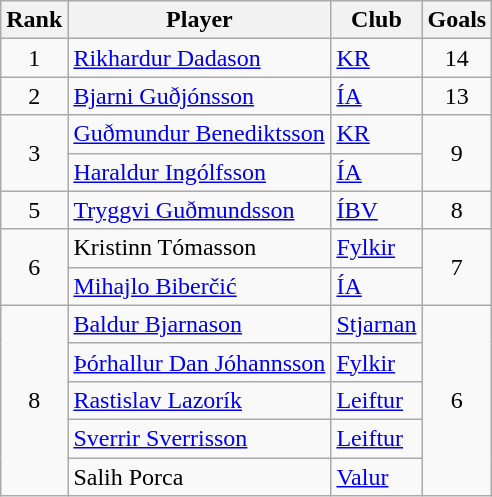<table class="wikitable" style="text-align:center;">
<tr>
<th>Rank</th>
<th>Player</th>
<th>Club</th>
<th>Goals</th>
</tr>
<tr>
<td>1</td>
<td align="left"> <a href='#'>Rikhardur Dadason</a></td>
<td align="left"><a href='#'>KR</a></td>
<td>14</td>
</tr>
<tr>
<td>2</td>
<td align="left"> <a href='#'>Bjarni Guðjónsson</a></td>
<td align="left"><a href='#'>ÍA</a></td>
<td>13</td>
</tr>
<tr>
<td rowspan=2>3</td>
<td align="left"> <a href='#'>Guðmundur Benediktsson</a></td>
<td align="left"><a href='#'>KR</a></td>
<td rowspan=2>9</td>
</tr>
<tr>
<td align="left"> <a href='#'>Haraldur Ingólfsson</a></td>
<td align="left"><a href='#'>ÍA</a></td>
</tr>
<tr>
<td>5</td>
<td align="left"> <a href='#'>Tryggvi Guðmundsson</a></td>
<td align="left"><a href='#'>ÍBV</a></td>
<td>8</td>
</tr>
<tr>
<td rowspan=2>6</td>
<td align="left"> Kristinn Tómasson</td>
<td align="left"><a href='#'>Fylkir</a></td>
<td rowspan=2>7</td>
</tr>
<tr>
<td align="left"> <a href='#'>Mihajlo Biberčić</a></td>
<td align="left"><a href='#'>ÍA</a></td>
</tr>
<tr>
<td rowspan=5>8</td>
<td align="left"> <a href='#'>Baldur Bjarnason</a></td>
<td align="left"><a href='#'>Stjarnan</a></td>
<td rowspan=5>6</td>
</tr>
<tr>
<td align="left"> <a href='#'>Þórhallur Dan Jóhannsson</a></td>
<td align="left"><a href='#'>Fylkir</a></td>
</tr>
<tr>
<td align="left"> <a href='#'>Rastislav Lazorík</a></td>
<td align="left"><a href='#'>Leiftur</a></td>
</tr>
<tr>
<td align="left"> <a href='#'>Sverrir Sverrisson</a></td>
<td align="left"><a href='#'>Leiftur</a></td>
</tr>
<tr>
<td align="left"> Salih Porca</td>
<td align="left"><a href='#'>Valur</a></td>
</tr>
</table>
